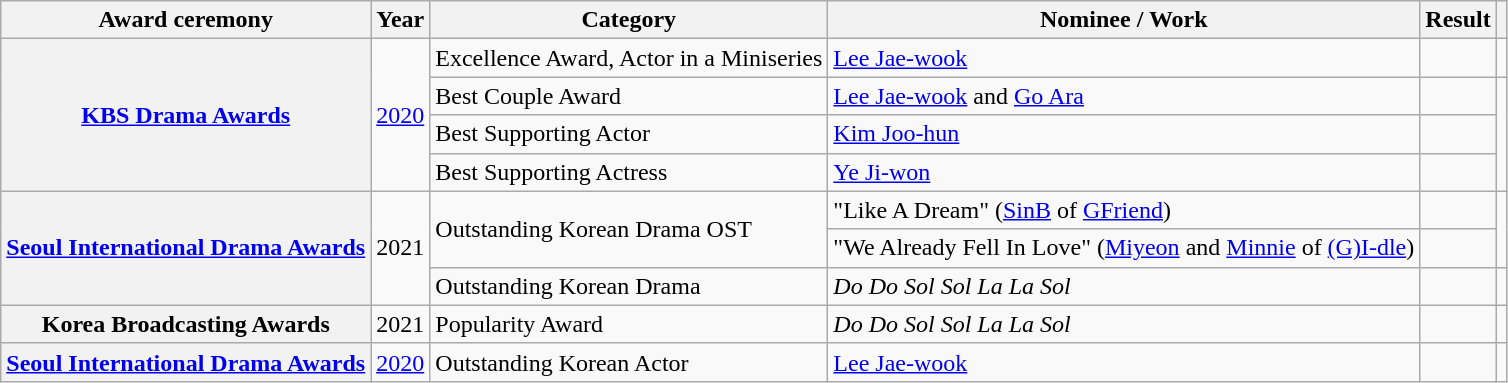<table class="wikitable plainrowheaders sortable">
<tr>
<th scope="col">Award ceremony</th>
<th scope="col">Year</th>
<th scope="col">Category</th>
<th scope="col">Nominee / Work</th>
<th scope="col">Result</th>
<th scope="col" class="unsortable"></th>
</tr>
<tr>
<th rowspan="4" scope="row"><a href='#'>KBS Drama Awards</a></th>
<td rowspan="4" style="text-align:center"><a href='#'>2020</a></td>
<td>Excellence Award, Actor in a Miniseries</td>
<td><a href='#'>Lee Jae-wook</a></td>
<td></td>
<td style="text-align:center"></td>
</tr>
<tr>
<td>Best Couple Award</td>
<td><a href='#'>Lee Jae-wook</a> and <a href='#'>Go Ara</a></td>
<td></td>
<td rowspan="3" style="text-align:center"></td>
</tr>
<tr>
<td>Best Supporting Actor</td>
<td><a href='#'>Kim Joo-hun</a></td>
<td></td>
</tr>
<tr>
<td>Best Supporting Actress</td>
<td><a href='#'>Ye Ji-won</a></td>
<td></td>
</tr>
<tr>
<th scope="row" rowspan="3"><a href='#'>Seoul International Drama Awards</a></th>
<td rowspan="3" style="text-align:center">2021</td>
<td rowspan="2">Outstanding Korean Drama OST</td>
<td>"Like A Dream" (<a href='#'>SinB</a> of <a href='#'>GFriend</a>)</td>
<td></td>
<td rowspan="2"></td>
</tr>
<tr>
<td>"We Already Fell In Love" (<a href='#'>Miyeon</a> and <a href='#'>Minnie</a> of <a href='#'>(G)I-dle</a>)</td>
<td></td>
</tr>
<tr>
<td>Outstanding Korean Drama</td>
<td><em>Do Do Sol Sol La La Sol</em></td>
<td></td>
<td style="text-align:center"></td>
</tr>
<tr>
<th scope="row">Korea Broadcasting Awards</th>
<td style="text-align:center">2021</td>
<td>Popularity Award</td>
<td><em>Do Do Sol Sol La La Sol</em></td>
<td></td>
<td style="text-align:center"></td>
</tr>
<tr>
<th scope="row"><a href='#'>Seoul International Drama Awards</a></th>
<td style="text-align:center"><a href='#'>2020</a></td>
<td>Outstanding Korean Actor</td>
<td><a href='#'>Lee Jae-wook</a></td>
<td></td>
<td style="text-align:center"></td>
</tr>
</table>
